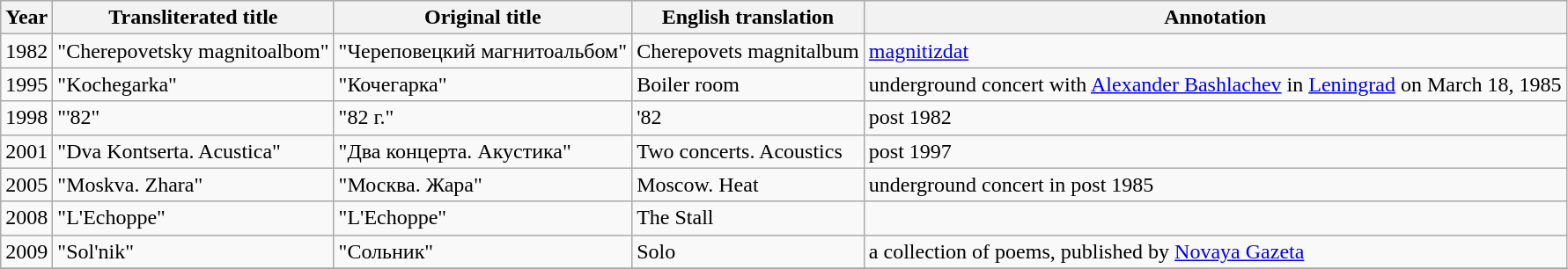<table class="wikitable">
<tr>
<th>Year</th>
<th>Transliterated title</th>
<th>Original title</th>
<th>English translation</th>
<th>Annotation</th>
</tr>
<tr>
<td>1982</td>
<td>"Cherepovetsky magnitoalbom"</td>
<td>"Череповецкий магнитоальбом"</td>
<td>Cherepovets magnitalbum</td>
<td><a href='#'>magnitizdat</a></td>
</tr>
<tr>
<td>1995</td>
<td>"Kochegarka"</td>
<td>"Кочегарка"</td>
<td>Boiler room</td>
<td>underground concert with <a href='#'>Alexander Bashlachev</a> in <a href='#'>Leningrad</a> on March 18, 1985</td>
</tr>
<tr>
<td>1998</td>
<td>"'82"</td>
<td>"82 г."</td>
<td>'82</td>
<td>post 1982</td>
</tr>
<tr>
<td>2001</td>
<td>"Dva Kontserta. Acustica"</td>
<td>"Два концерта. Акустика"</td>
<td>Two concerts. Acoustics</td>
<td>post 1997</td>
</tr>
<tr>
<td>2005</td>
<td>"Moskva. Zhara"</td>
<td>"Москва. Жара"</td>
<td>Moscow. Heat</td>
<td>underground concert in post 1985</td>
</tr>
<tr>
<td>2008</td>
<td>"L'Echoppe"</td>
<td>"L'Echoppe"</td>
<td>The Stall</td>
<td></td>
</tr>
<tr>
<td>2009</td>
<td>"Sol'nik"</td>
<td>"Сольник"</td>
<td>Solo</td>
<td>a collection of poems, published by <a href='#'>Novaya Gazeta</a></td>
</tr>
<tr>
</tr>
</table>
